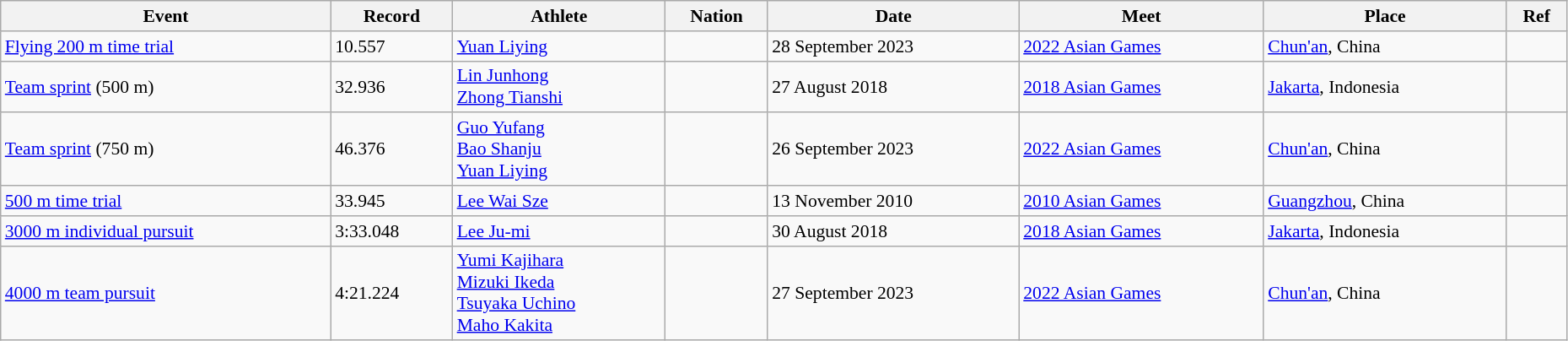<table class="wikitable" style="font-size:90%; width: 98%;">
<tr>
<th>Event</th>
<th>Record</th>
<th>Athlete</th>
<th>Nation</th>
<th>Date</th>
<th>Meet</th>
<th>Place</th>
<th>Ref</th>
</tr>
<tr>
<td><a href='#'>Flying 200 m time trial</a></td>
<td>10.557</td>
<td><a href='#'>Yuan Liying</a></td>
<td></td>
<td>28 September 2023</td>
<td><a href='#'>2022 Asian Games</a></td>
<td><a href='#'>Chun'an</a>, China</td>
<td></td>
</tr>
<tr>
<td><a href='#'>Team sprint</a> (500 m)</td>
<td>32.936</td>
<td><a href='#'>Lin Junhong</a><br><a href='#'>Zhong Tianshi</a></td>
<td></td>
<td>27 August 2018</td>
<td><a href='#'>2018 Asian Games</a></td>
<td><a href='#'>Jakarta</a>, Indonesia</td>
<td></td>
</tr>
<tr>
<td><a href='#'>Team sprint</a> (750 m)</td>
<td>46.376</td>
<td><a href='#'>Guo Yufang</a><br><a href='#'>Bao Shanju</a><br><a href='#'>Yuan Liying</a></td>
<td></td>
<td>26 September 2023</td>
<td><a href='#'>2022 Asian Games</a></td>
<td><a href='#'>Chun'an</a>, China</td>
<td></td>
</tr>
<tr>
<td><a href='#'>500 m time trial</a></td>
<td>33.945</td>
<td><a href='#'>Lee Wai Sze</a></td>
<td></td>
<td>13 November 2010</td>
<td><a href='#'>2010 Asian Games</a></td>
<td><a href='#'>Guangzhou</a>, China</td>
<td></td>
</tr>
<tr>
<td><a href='#'>3000 m individual pursuit</a></td>
<td>3:33.048</td>
<td><a href='#'>Lee Ju-mi</a></td>
<td></td>
<td>30 August 2018</td>
<td><a href='#'>2018 Asian Games</a></td>
<td><a href='#'>Jakarta</a>, Indonesia</td>
<td></td>
</tr>
<tr>
<td><a href='#'>4000 m team pursuit</a></td>
<td>4:21.224</td>
<td><a href='#'>Yumi Kajihara </a><br><a href='#'>Mizuki Ikeda</a><br><a href='#'>Tsuyaka Uchino</a><br><a href='#'>Maho Kakita</a></td>
<td></td>
<td>27 September 2023</td>
<td><a href='#'>2022 Asian Games</a></td>
<td><a href='#'>Chun'an</a>, China</td>
<td></td>
</tr>
</table>
